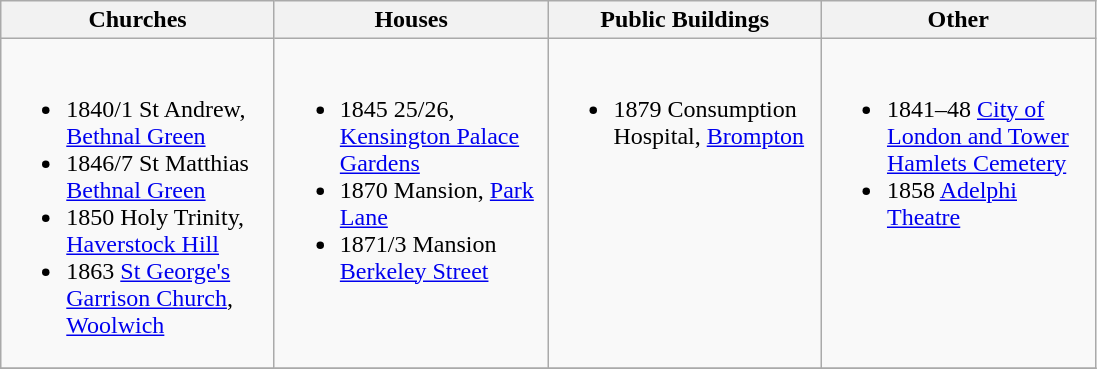<table class="wikitable">
<tr>
<th width="175">Churches</th>
<th width="175">Houses</th>
<th width="175">Public Buildings</th>
<th width="175">Other</th>
</tr>
<tr valign="top">
<td><br><ul><li>1840/1 St Andrew, <a href='#'>Bethnal Green</a></li><li>1846/7 St Matthias <a href='#'>Bethnal Green</a></li><li>1850 Holy Trinity, <a href='#'>Haverstock Hill</a></li><li>1863 	<a href='#'>St George's Garrison Church</a>, <a href='#'>Woolwich</a></li></ul></td>
<td><br><ul><li>1845 25/26, <a href='#'>Kensington Palace Gardens</a></li><li>1870 Mansion, <a href='#'>Park Lane</a></li><li>1871/3 Mansion <a href='#'>Berkeley Street</a></li></ul></td>
<td><br><ul><li>1879 Consumption Hospital, <a href='#'>Brompton</a></li></ul></td>
<td><br><ul><li>1841–48 <a href='#'>City of London and Tower Hamlets Cemetery</a></li><li>1858 <a href='#'>Adelphi Theatre</a></li></ul></td>
</tr>
<tr>
</tr>
</table>
